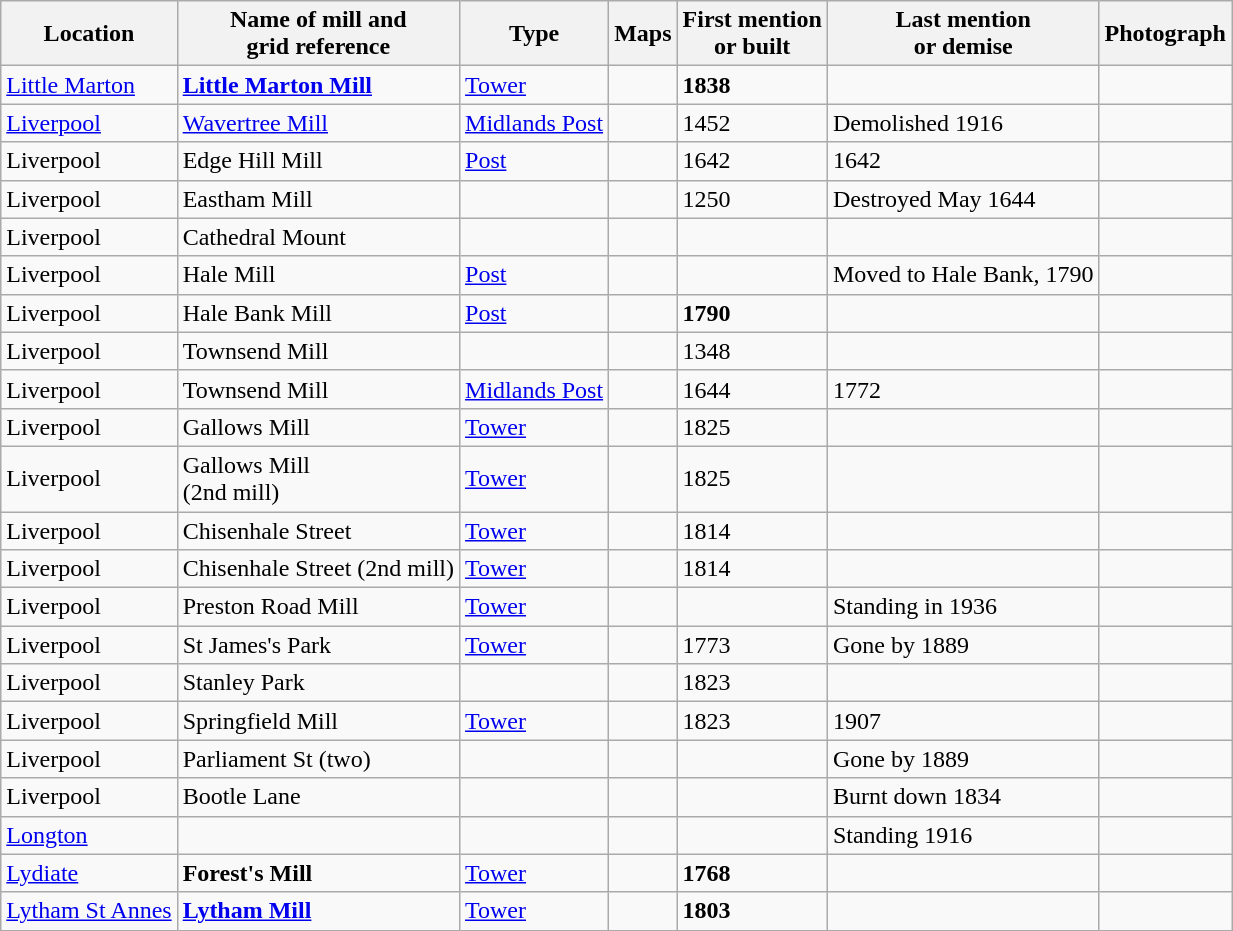<table class="wikitable">
<tr>
<th>Location</th>
<th>Name of mill and<br>grid reference</th>
<th>Type</th>
<th>Maps</th>
<th>First mention<br>or built</th>
<th>Last mention<br> or demise</th>
<th>Photograph</th>
</tr>
<tr>
<td><a href='#'>Little Marton</a></td>
<td><strong><a href='#'>Little Marton Mill</a></strong><br></td>
<td><a href='#'>Tower</a></td>
<td></td>
<td><strong>1838</strong></td>
<td></td>
<td></td>
</tr>
<tr>
<td><a href='#'>Liverpool</a></td>
<td><a href='#'>Wavertree Mill</a></td>
<td><a href='#'>Midlands Post</a></td>
<td></td>
<td>1452</td>
<td>Demolished 1916</td>
<td></td>
</tr>
<tr>
<td>Liverpool</td>
<td>Edge Hill Mill</td>
<td><a href='#'>Post</a></td>
<td></td>
<td>1642</td>
<td>1642</td>
<td></td>
</tr>
<tr>
<td>Liverpool</td>
<td>Eastham Mill</td>
<td></td>
<td></td>
<td>1250</td>
<td>Destroyed May 1644</td>
<td></td>
</tr>
<tr>
<td>Liverpool</td>
<td>Cathedral Mount</td>
<td></td>
<td></td>
<td></td>
<td></td>
<td></td>
</tr>
<tr>
<td>Liverpool</td>
<td>Hale Mill</td>
<td><a href='#'>Post</a></td>
<td></td>
<td></td>
<td>Moved to Hale Bank, 1790</td>
<td></td>
</tr>
<tr>
<td>Liverpool</td>
<td>Hale Bank Mill</td>
<td><a href='#'>Post</a></td>
<td></td>
<td><strong>1790</strong></td>
<td></td>
<td></td>
</tr>
<tr>
<td>Liverpool</td>
<td>Townsend Mill</td>
<td></td>
<td></td>
<td>1348</td>
<td></td>
<td></td>
</tr>
<tr>
<td>Liverpool</td>
<td>Townsend Mill</td>
<td><a href='#'>Midlands Post</a></td>
<td></td>
<td>1644</td>
<td>1772</td>
<td></td>
</tr>
<tr>
<td>Liverpool</td>
<td>Gallows Mill</td>
<td><a href='#'>Tower</a></td>
<td></td>
<td>1825</td>
<td></td>
<td></td>
</tr>
<tr>
<td>Liverpool</td>
<td>Gallows Mill<br>(2nd mill)</td>
<td><a href='#'>Tower</a></td>
<td></td>
<td>1825</td>
<td></td>
<td></td>
</tr>
<tr>
<td>Liverpool</td>
<td>Chisenhale Street</td>
<td><a href='#'>Tower</a></td>
<td></td>
<td>1814</td>
<td></td>
<td></td>
</tr>
<tr>
<td>Liverpool</td>
<td>Chisenhale Street (2nd mill)</td>
<td><a href='#'>Tower</a></td>
<td></td>
<td>1814</td>
<td></td>
<td></td>
</tr>
<tr>
<td>Liverpool</td>
<td>Preston Road Mill</td>
<td><a href='#'>Tower</a></td>
<td></td>
<td></td>
<td>Standing in 1936</td>
<td></td>
</tr>
<tr>
<td>Liverpool</td>
<td>St James's Park</td>
<td><a href='#'>Tower</a></td>
<td></td>
<td>1773</td>
<td>Gone by 1889</td>
<td></td>
</tr>
<tr>
<td>Liverpool</td>
<td>Stanley Park</td>
<td></td>
<td></td>
<td>1823</td>
<td></td>
<td></td>
</tr>
<tr>
<td>Liverpool</td>
<td>Springfield Mill</td>
<td><a href='#'>Tower</a></td>
<td></td>
<td>1823</td>
<td>1907</td>
<td></td>
</tr>
<tr>
<td>Liverpool</td>
<td>Parliament St (two)</td>
<td></td>
<td></td>
<td></td>
<td>Gone by 1889</td>
<td></td>
</tr>
<tr>
<td>Liverpool</td>
<td>Bootle Lane</td>
<td></td>
<td></td>
<td></td>
<td>Burnt down 1834</td>
<td></td>
</tr>
<tr>
<td><a href='#'>Longton</a></td>
<td></td>
<td></td>
<td></td>
<td></td>
<td>Standing 1916</td>
<td></td>
</tr>
<tr>
<td><a href='#'>Lydiate</a></td>
<td><strong>Forest's Mill</strong><br></td>
<td><a href='#'>Tower</a></td>
<td></td>
<td><strong>1768</strong></td>
<td></td>
<td></td>
</tr>
<tr>
<td><a href='#'>Lytham St Annes</a></td>
<td><strong><a href='#'>Lytham Mill</a></strong><br></td>
<td><a href='#'>Tower</a></td>
<td></td>
<td><strong>1803</strong></td>
<td></td>
<td></td>
</tr>
</table>
